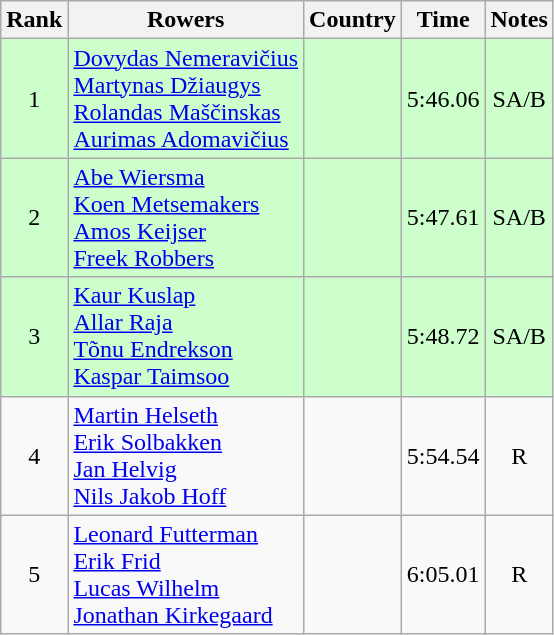<table class="wikitable" style="text-align:center">
<tr>
<th>Rank</th>
<th>Rowers</th>
<th>Country</th>
<th>Time</th>
<th>Notes</th>
</tr>
<tr bgcolor=ccffcc>
<td>1</td>
<td align="left"><a href='#'>Dovydas Nemeravičius</a><br><a href='#'>Martynas Džiaugys</a><br><a href='#'>Rolandas Maščinskas</a><br><a href='#'>Aurimas Adomavičius</a></td>
<td align="left"></td>
<td>5:46.06</td>
<td>SA/B</td>
</tr>
<tr bgcolor=ccffcc>
<td>2</td>
<td align="left"><a href='#'>Abe Wiersma</a><br><a href='#'>Koen Metsemakers</a><br><a href='#'>Amos Keijser</a><br><a href='#'>Freek Robbers</a></td>
<td align="left"></td>
<td>5:47.61</td>
<td>SA/B</td>
</tr>
<tr bgcolor=ccffcc>
<td>3</td>
<td align="left"><a href='#'>Kaur Kuslap</a><br><a href='#'>Allar Raja</a><br><a href='#'>Tõnu Endrekson</a><br><a href='#'>Kaspar Taimsoo</a></td>
<td align="left"></td>
<td>5:48.72</td>
<td>SA/B</td>
</tr>
<tr>
<td>4</td>
<td align="left"><a href='#'>Martin Helseth</a><br><a href='#'>Erik Solbakken</a><br><a href='#'>Jan Helvig</a><br><a href='#'>Nils Jakob Hoff</a></td>
<td align="left"></td>
<td>5:54.54</td>
<td>R</td>
</tr>
<tr>
<td>5</td>
<td align="left"><a href='#'>Leonard Futterman</a><br><a href='#'>Erik Frid</a><br><a href='#'>Lucas Wilhelm</a><br><a href='#'>Jonathan Kirkegaard</a></td>
<td align="left"></td>
<td>6:05.01</td>
<td>R</td>
</tr>
</table>
